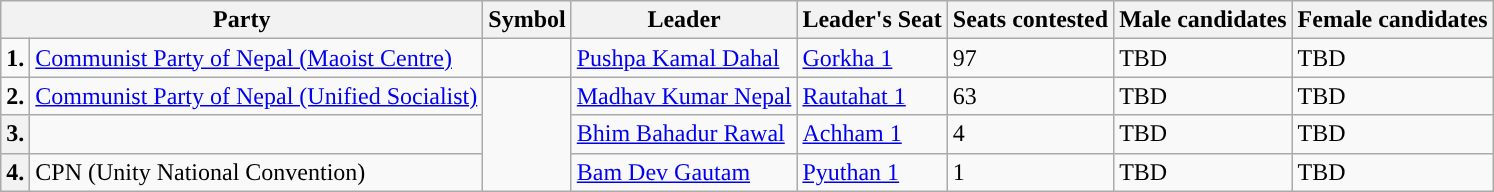<table class="wikitable">
<tr>
<th colspan="2">Party</th>
<th>Symbol</th>
<th>Leader</th>
<th>Leader's Seat</th>
<th>Seats contested</th>
<th>Male candidates</th>
<th>Female candidates</th>
</tr>
<tr>
<td style="text-align:center; background:"><strong>1.</strong></td>
<td><a href='#'>Communist Party of Nepal (Maoist Centre)</a></td>
<td></td>
<td><a href='#'>Pushpa Kamal Dahal</a></td>
<td><a href='#'>Gorkha 1</a></td>
<td>97</td>
<td>TBD</td>
<td>TBD</td>
</tr>
<tr>
<td style="text-align:center; background:"><strong>2.</strong></td>
<td><a href='#'>Communist Party of Nepal (Unified Socialist)</a></td>
<td rowspan="3"></td>
<td><a href='#'>Madhav Kumar Nepal</a></td>
<td><a href='#'>Rautahat 1</a></td>
<td>63</td>
<td>TBD</td>
<td>TBD</td>
</tr>
<tr>
<th>3.</th>
<td></td>
<td><a href='#'>Bhim Bahadur Rawal</a></td>
<td><a href='#'>Achham 1</a></td>
<td>4</td>
<td>TBD</td>
<td>TBD</td>
</tr>
<tr>
<th>4.</th>
<td>CPN (Unity National Convention)</td>
<td><a href='#'>Bam Dev Gautam</a></td>
<td><a href='#'>Pyuthan 1</a></td>
<td>1</td>
<td>TBD</td>
<td>TBD</td>
</tr>
</table>
